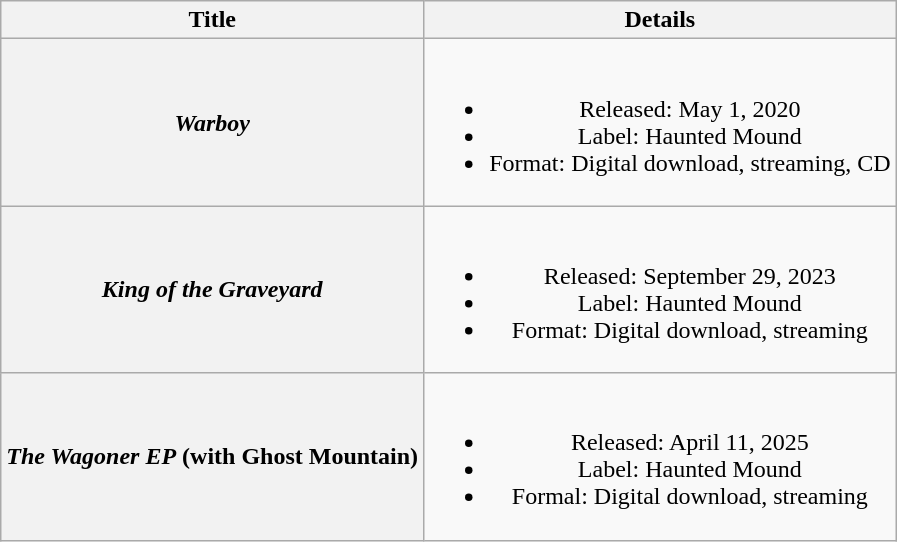<table class="wikitable plainrowheaders" style="text-align:center;">
<tr>
<th scope="col" rowspan="1">Title</th>
<th scope="col" rowspan="1">Details</th>
</tr>
<tr>
<th scope="row"><em>Warboy</em></th>
<td><br><ul><li>Released: May 1, 2020</li><li>Label: Haunted Mound</li><li>Format: Digital download, streaming, CD</li></ul></td>
</tr>
<tr>
<th scope="row"><em>King of the Graveyard</em></th>
<td><br><ul><li>Released: September 29, 2023</li><li>Label: Haunted Mound</li><li>Format: Digital download, streaming</li></ul></td>
</tr>
<tr>
<th scope="row"><em>The Wagoner EP</em> (with Ghost Mountain)</th>
<td><br><ul><li>Released: April 11, 2025</li><li>Label: Haunted Mound</li><li>Formal: Digital download, streaming</li></ul></td>
</tr>
</table>
